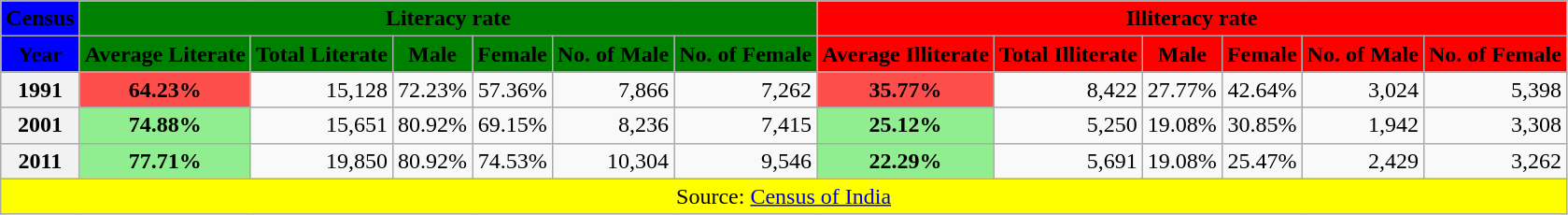<table class="wikitable" style="text-align: right;">
<tr>
<th style="background: Blue;">Census</th>
<th colspan=6 style="background: green;">Literacy rate</th>
<th colspan=6 style="background: red;">Illiteracy rate</th>
</tr>
<tr>
<th style="background: Blue;">Year</th>
<th style="background: green;">Average Literate</th>
<th style="background: green;">Total Literate</th>
<th style="background: green;">Male</th>
<th style="background: green;">Female</th>
<th style="background: green;">No. of Male</th>
<th style="background: green;">No. of Female</th>
<th style="background: red;">Average Illiterate</th>
<th style="background: red;">Total Illiterate</th>
<th style="background: red;">Male</th>
<th style="background: red;">Female</th>
<th style="background: red;">No. of Male</th>
<th style="background: red;">No. of Female</th>
</tr>
<tr>
<th>1991</th>
<th style="background: #fe4e4b;">64.23%</th>
<td>15,128</td>
<td>72.23%</td>
<td>57.36%</td>
<td>7,866</td>
<td>7,262</td>
<th style="background: #fe4e4b;">35.77%</th>
<td>8,422</td>
<td>27.77%</td>
<td>42.64%</td>
<td>3,024</td>
<td>5,398</td>
</tr>
<tr>
<th>2001</th>
<th style="background: lightgreen;">74.88%</th>
<td>15,651</td>
<td>80.92%</td>
<td>69.15%</td>
<td>8,236</td>
<td>7,415</td>
<th style="background: lightgreen;">25.12%</th>
<td>5,250</td>
<td>19.08%</td>
<td>30.85%</td>
<td>1,942</td>
<td>3,308</td>
</tr>
<tr>
<th>2011</th>
<th style="background: lightgreen;">77.71%</th>
<td>19,850</td>
<td>80.92%</td>
<td>74.53%</td>
<td>10,304</td>
<td>9,546</td>
<th style="background: lightgreen;">22.29%</th>
<td>5,691</td>
<td>19.08%</td>
<td>25.47%</td>
<td>2,429</td>
<td>3,262</td>
</tr>
<tr>
<td colspan=13 style="background: yellow;" align=center>Source: <a href='#'>Census of India</a></td>
</tr>
</table>
